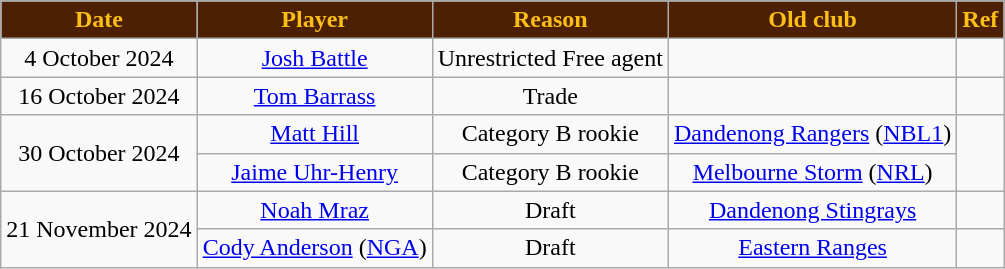<table class="wikitable" style="text-align:center">
<tr>
<th style="background: #4D2004; color: #FBBF15">Date</th>
<th style="background: #4D2004; color: #FBBF15">Player</th>
<th style="background: #4D2004; color: #FBBF15">Reason</th>
<th style="background: #4D2004; color: #FBBF15">Old club</th>
<th style="background: #4D2004; color: #FBBF15">Ref</th>
</tr>
<tr>
<td>4 October 2024</td>
<td><a href='#'>Josh Battle</a></td>
<td>Unrestricted Free agent</td>
<td></td>
<td></td>
</tr>
<tr>
<td>16 October 2024</td>
<td><a href='#'>Tom Barrass</a></td>
<td>Trade</td>
<td></td>
<td></td>
</tr>
<tr>
<td rowspan=2>30 October 2024</td>
<td><a href='#'>Matt Hill</a></td>
<td>Category B rookie</td>
<td><a href='#'>Dandenong Rangers</a> (<a href='#'>NBL1</a>)</td>
<td rowspan=2></td>
</tr>
<tr>
<td><a href='#'>Jaime Uhr-Henry</a></td>
<td>Category B rookie</td>
<td><a href='#'>Melbourne Storm</a> (<a href='#'>NRL</a>)</td>
</tr>
<tr>
<td rowspan=2>21 November 2024</td>
<td><a href='#'>Noah Mraz</a></td>
<td>Draft</td>
<td><a href='#'>Dandenong Stingrays</a></td>
<td></td>
</tr>
<tr>
<td><a href='#'>Cody Anderson</a> (<a href='#'>NGA</a>)</td>
<td>Draft</td>
<td><a href='#'>Eastern Ranges</a></td>
<td></td>
</tr>
</table>
